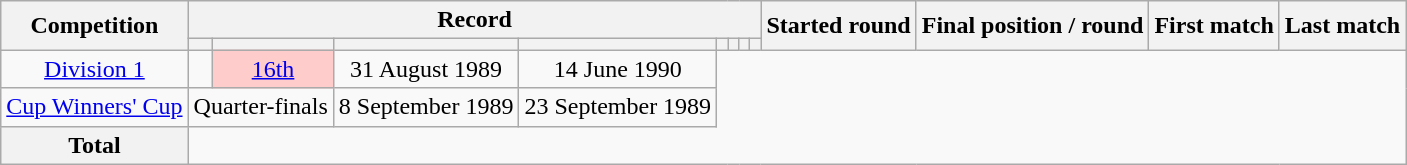<table class="wikitable" style="text-align: center">
<tr>
<th rowspan=2>Competition</th>
<th colspan=8>Record</th>
<th rowspan=2>Started round</th>
<th rowspan=2>Final position / round</th>
<th rowspan=2>First match</th>
<th rowspan=2>Last match</th>
</tr>
<tr>
<th></th>
<th></th>
<th></th>
<th></th>
<th></th>
<th></th>
<th></th>
<th></th>
</tr>
<tr>
<td><a href='#'>Division 1</a><br></td>
<td></td>
<td style="background:#FFCCCC;"><a href='#'>16th</a></td>
<td>31 August 1989</td>
<td>14 June 1990</td>
</tr>
<tr>
<td><a href='#'>Cup Winners' Cup</a><br></td>
<td colspan=2>Quarter-finals</td>
<td>8 September 1989</td>
<td>23 September 1989</td>
</tr>
<tr>
<th>Total<br></th>
</tr>
</table>
